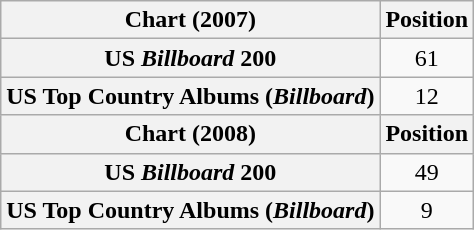<table class="wikitable plainrowheaders" style="text-align:center">
<tr>
<th scope="col">Chart (2007)</th>
<th scope="col">Position</th>
</tr>
<tr>
<th scope="row">US <em>Billboard</em> 200</th>
<td>61</td>
</tr>
<tr>
<th scope="row">US Top Country Albums (<em>Billboard</em>)</th>
<td>12</td>
</tr>
<tr>
<th scope="col">Chart (2008)</th>
<th scope="col">Position</th>
</tr>
<tr>
<th scope="row">US <em>Billboard</em> 200</th>
<td>49</td>
</tr>
<tr>
<th scope="row">US Top Country Albums (<em>Billboard</em>)</th>
<td>9</td>
</tr>
</table>
